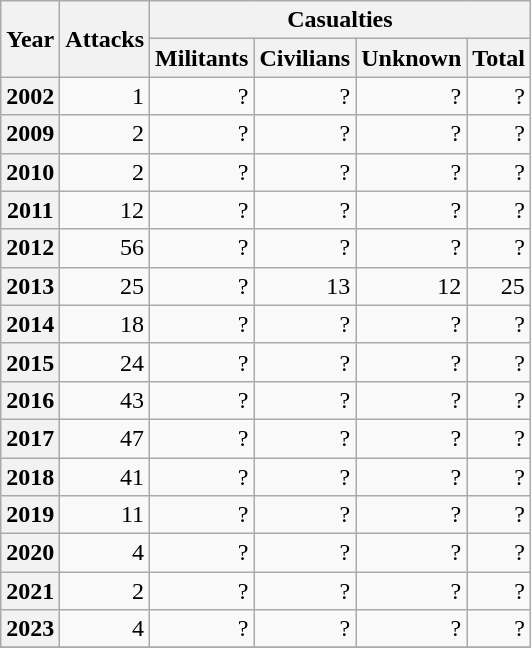<table class="wikitable" style="text-align:right; width:350px;">
<tr>
<th rowspan=2>Year</th>
<th rowspan=2>Attacks</th>
<th colspan=4>Casualties</th>
</tr>
<tr>
<th>Militants</th>
<th>Civilians</th>
<th>Unknown</th>
<th>Total</th>
</tr>
<tr>
<th>2002</th>
<td>1</td>
<td>?</td>
<td>?</td>
<td>?</td>
<td>?</td>
</tr>
<tr>
<th>2009</th>
<td>2</td>
<td>?</td>
<td>?</td>
<td>?</td>
<td>?</td>
</tr>
<tr>
<th>2010</th>
<td>2</td>
<td>?</td>
<td>?</td>
<td>?</td>
<td>?</td>
</tr>
<tr>
<th>2011</th>
<td>12</td>
<td>?</td>
<td>?</td>
<td>?</td>
<td>?</td>
</tr>
<tr>
<th>2012</th>
<td>56</td>
<td>?</td>
<td>?</td>
<td>?</td>
<td>?</td>
</tr>
<tr>
<th>2013</th>
<td>25</td>
<td>?</td>
<td>13</td>
<td>12</td>
<td>25</td>
</tr>
<tr>
<th>2014</th>
<td>18</td>
<td>?</td>
<td>?</td>
<td>?</td>
<td>?</td>
</tr>
<tr>
<th>2015</th>
<td>24</td>
<td>?</td>
<td>?</td>
<td>?</td>
<td>?</td>
</tr>
<tr>
<th>2016</th>
<td>43</td>
<td>?</td>
<td>?</td>
<td>?</td>
<td>?</td>
</tr>
<tr>
<th>2017</th>
<td>47</td>
<td>?</td>
<td>?</td>
<td>?</td>
<td>?</td>
</tr>
<tr>
<th>2018</th>
<td>41</td>
<td>?</td>
<td>?</td>
<td>?</td>
<td>?</td>
</tr>
<tr>
<th>2019</th>
<td>11</td>
<td>?</td>
<td>?</td>
<td>?</td>
<td>?</td>
</tr>
<tr>
<th>2020</th>
<td>4</td>
<td>?</td>
<td>?</td>
<td>?</td>
<td>?</td>
</tr>
<tr>
<th>2021</th>
<td>2</td>
<td>?</td>
<td>?</td>
<td>?</td>
<td>?</td>
</tr>
<tr>
<th>2023</th>
<td>4</td>
<td>?</td>
<td>?</td>
<td>?</td>
<td>?</td>
</tr>
<tr>
</tr>
</table>
